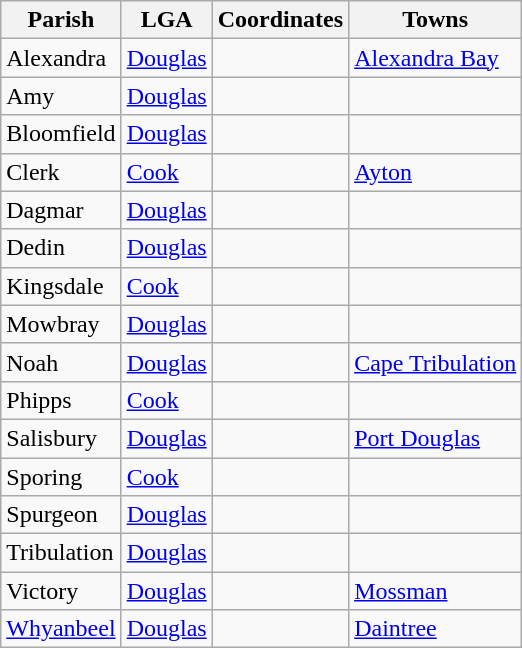<table class="wikitable">
<tr>
<th>Parish</th>
<th>LGA</th>
<th>Coordinates</th>
<th>Towns</th>
</tr>
<tr>
<td>Alexandra</td>
<td><a href='#'>Douglas</a></td>
<td></td>
<td><a href='#'>Alexandra Bay</a></td>
</tr>
<tr>
<td>Amy</td>
<td><a href='#'>Douglas</a></td>
<td></td>
<td></td>
</tr>
<tr>
<td>Bloomfield</td>
<td><a href='#'>Douglas</a></td>
<td></td>
<td></td>
</tr>
<tr>
<td>Clerk</td>
<td><a href='#'>Cook</a></td>
<td></td>
<td><a href='#'>Ayton</a></td>
</tr>
<tr>
<td>Dagmar</td>
<td><a href='#'>Douglas</a></td>
<td></td>
<td></td>
</tr>
<tr>
<td>Dedin</td>
<td><a href='#'>Douglas</a></td>
<td></td>
<td></td>
</tr>
<tr>
<td>Kingsdale</td>
<td><a href='#'>Cook</a></td>
<td></td>
<td></td>
</tr>
<tr>
<td>Mowbray</td>
<td><a href='#'>Douglas</a></td>
<td></td>
<td></td>
</tr>
<tr>
<td>Noah</td>
<td><a href='#'>Douglas</a></td>
<td></td>
<td><a href='#'>Cape Tribulation</a></td>
</tr>
<tr>
<td>Phipps</td>
<td><a href='#'>Cook</a></td>
<td></td>
<td></td>
</tr>
<tr>
<td>Salisbury</td>
<td><a href='#'>Douglas</a></td>
<td></td>
<td><a href='#'>Port Douglas</a></td>
</tr>
<tr>
<td>Sporing</td>
<td><a href='#'>Cook</a></td>
<td></td>
<td></td>
</tr>
<tr>
<td>Spurgeon</td>
<td><a href='#'>Douglas</a></td>
<td></td>
<td></td>
</tr>
<tr>
<td>Tribulation</td>
<td><a href='#'>Douglas</a></td>
<td></td>
<td></td>
</tr>
<tr>
<td>Victory</td>
<td><a href='#'>Douglas</a></td>
<td></td>
<td><a href='#'>Mossman</a></td>
</tr>
<tr>
<td><a href='#'>Whyanbeel</a></td>
<td><a href='#'>Douglas</a></td>
<td></td>
<td><a href='#'>Daintree</a></td>
</tr>
</table>
